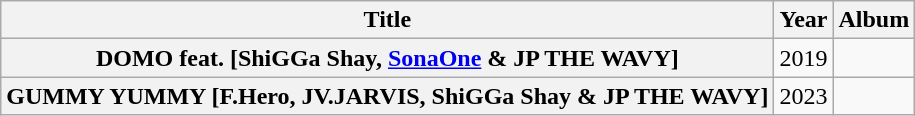<table class="wikitable plainrowheaders">
<tr>
<th>Title</th>
<th>Year</th>
<th>Album</th>
</tr>
<tr>
<th scope="row">DOMO feat. [ShiGGa Shay, <a href='#'>SonaOne</a> & JP THE WAVY]</th>
<td>2019</td>
<td></td>
</tr>
<tr>
<th scope="row">GUMMY YUMMY [F.Hero, JV.JARVIS, ShiGGa Shay & JP THE WAVY]</th>
<td>2023</td>
<td></td>
</tr>
</table>
